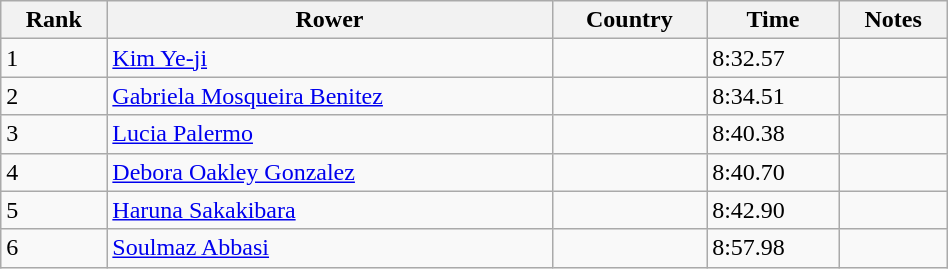<table class="wikitable sortable" width=50%>
<tr>
<th>Rank</th>
<th>Rower</th>
<th>Country</th>
<th>Time</th>
<th>Notes</th>
</tr>
<tr>
<td>1</td>
<td><a href='#'>Kim Ye-ji</a></td>
<td></td>
<td>8:32.57</td>
<td></td>
</tr>
<tr>
<td>2</td>
<td><a href='#'>Gabriela Mosqueira Benitez</a></td>
<td></td>
<td>8:34.51</td>
<td></td>
</tr>
<tr>
<td>3</td>
<td><a href='#'>Lucia Palermo</a></td>
<td></td>
<td>8:40.38</td>
<td></td>
</tr>
<tr>
<td>4</td>
<td><a href='#'>Debora Oakley Gonzalez</a></td>
<td></td>
<td>8:40.70</td>
<td></td>
</tr>
<tr>
<td>5</td>
<td><a href='#'>Haruna Sakakibara</a></td>
<td></td>
<td>8:42.90</td>
<td></td>
</tr>
<tr>
<td>6</td>
<td><a href='#'>Soulmaz Abbasi</a></td>
<td></td>
<td>8:57.98</td>
<td></td>
</tr>
</table>
